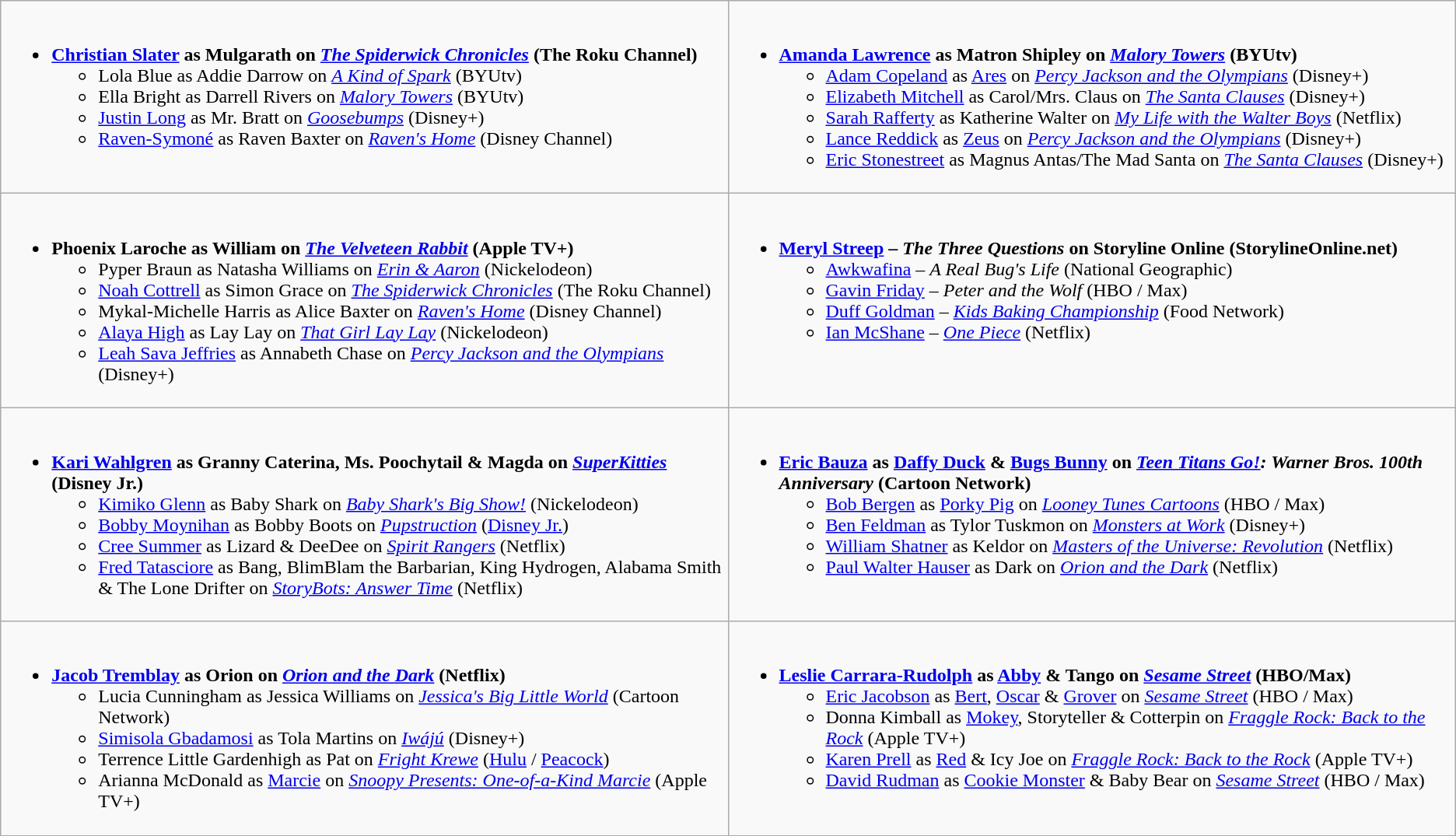<table class=wikitable>
<tr>
<td style="vertical-align:top;" width="50%"><br><ul><li><strong><a href='#'>Christian Slater</a> as Mulgarath on <em><a href='#'>The Spiderwick Chronicles</a></em> (The Roku Channel)</strong><ul><li>Lola Blue as Addie Darrow on <em><a href='#'>A Kind of Spark</a></em> (BYUtv)</li><li>Ella Bright as Darrell Rivers on <em><a href='#'>Malory Towers</a></em> (BYUtv)</li><li><a href='#'>Justin Long</a> as Mr. Bratt on <em><a href='#'>Goosebumps</a></em> (Disney+)</li><li><a href='#'>Raven-Symoné</a> as Raven Baxter on <em><a href='#'>Raven's Home</a></em> (Disney Channel)</li></ul></li></ul></td>
<td style="vertical-align:top;" width="50%"><br><ul><li><strong><a href='#'>Amanda Lawrence</a> as Matron Shipley on <em><a href='#'>Malory Towers</a></em> (BYUtv)</strong><ul><li><a href='#'>Adam Copeland</a> as <a href='#'>Ares</a> on <em><a href='#'>Percy Jackson and the Olympians</a></em> (Disney+)</li><li><a href='#'>Elizabeth Mitchell</a> as Carol/Mrs. Claus on <em><a href='#'>The Santa Clauses</a></em> (Disney+)</li><li><a href='#'>Sarah Rafferty</a> as Katherine Walter on <em><a href='#'>My Life with the Walter Boys</a></em> (Netflix)</li><li><a href='#'>Lance Reddick</a> as <a href='#'>Zeus</a> on <em><a href='#'>Percy Jackson and the Olympians</a></em> (Disney+)</li><li><a href='#'>Eric Stonestreet</a> as Magnus Antas/The Mad Santa on <em><a href='#'>The Santa Clauses</a></em> (Disney+)</li></ul></li></ul></td>
</tr>
<tr>
<td style="vertical-align:top;" width="50%"><br><ul><li><strong>Phoenix Laroche as William on <em><a href='#'>The Velveteen Rabbit</a></em> (Apple TV+)</strong><ul><li>Pyper Braun as Natasha Williams on <em><a href='#'>Erin & Aaron</a></em> (Nickelodeon)</li><li><a href='#'>Noah Cottrell</a> as Simon Grace on <em><a href='#'>The Spiderwick Chronicles</a></em> (The Roku Channel)</li><li>Mykal-Michelle Harris as Alice Baxter on <em><a href='#'>Raven's Home</a></em> (Disney Channel)</li><li><a href='#'>Alaya High</a> as Lay Lay on <em><a href='#'>That Girl Lay Lay</a></em>  (Nickelodeon)</li><li><a href='#'>Leah Sava Jeffries</a> as Annabeth Chase on <em><a href='#'>Percy Jackson and the Olympians</a></em> (Disney+)</li></ul></li></ul></td>
<td style="vertical-align:top;" width="50%"><br><ul><li><strong><a href='#'>Meryl Streep</a> – <em>The Three Questions</em> on Storyline Online (StorylineOnline.net)</strong><ul><li><a href='#'>Awkwafina</a> – <em>A Real Bug's Life</em> (National Geographic)</li><li><a href='#'>Gavin Friday</a> – <em>Peter and the Wolf</em> (HBO / Max)</li><li><a href='#'>Duff Goldman</a> – <em><a href='#'>Kids Baking Championship</a></em> (Food Network)</li><li><a href='#'>Ian McShane</a> – <em><a href='#'>One Piece</a></em> (Netflix)</li></ul></li></ul></td>
</tr>
<tr>
<td style="vertical-align:top;" width="50%"><br><ul><li><strong><a href='#'>Kari Wahlgren</a> as Granny Caterina, Ms. Poochytail & Magda on <em><a href='#'>SuperKitties</a></em> (Disney Jr.)</strong><ul><li><a href='#'>Kimiko Glenn</a> as Baby Shark on <em><a href='#'>Baby Shark's Big Show!</a></em> (Nickelodeon)</li><li><a href='#'>Bobby Moynihan</a> as Bobby Boots on <em><a href='#'>Pupstruction</a></em> (<a href='#'>Disney Jr.</a>)</li><li><a href='#'>Cree Summer</a> as Lizard & DeeDee on <em><a href='#'>Spirit Rangers</a></em> (Netflix)</li><li><a href='#'>Fred Tatasciore</a> as Bang, BlimBlam the Barbarian, King Hydrogen, Alabama Smith & The Lone Drifter on <em><a href='#'>StoryBots: Answer Time</a></em> (Netflix)</li></ul></li></ul></td>
<td style="vertical-align:top;" width="50%"><br><ul><li><strong><a href='#'>Eric Bauza</a> as <a href='#'>Daffy Duck</a> & <a href='#'>Bugs Bunny</a> on <em><a href='#'>Teen Titans Go!</a>: Warner Bros. 100th Anniversary</em> (Cartoon Network)</strong><ul><li><a href='#'>Bob Bergen</a> as <a href='#'>Porky Pig</a> on <em><a href='#'>Looney Tunes Cartoons</a></em> (HBO / Max)</li><li><a href='#'>Ben Feldman</a> as Tylor Tuskmon on <em><a href='#'>Monsters at Work</a></em> (Disney+)</li><li><a href='#'>William Shatner</a> as Keldor on <em><a href='#'>Masters of the Universe: Revolution</a></em> (Netflix)</li><li><a href='#'>Paul Walter Hauser</a> as Dark on <em><a href='#'>Orion and the Dark</a></em> (Netflix)</li></ul></li></ul></td>
</tr>
<tr>
<td style="vertical-align:top;" width="50%"><br><ul><li><strong><a href='#'>Jacob Tremblay</a> as Orion on <em><a href='#'>Orion and the Dark</a></em> (Netflix)</strong><ul><li>Lucia Cunningham as Jessica Williams on <em><a href='#'>Jessica's Big Little World</a></em> (Cartoon Network)</li><li><a href='#'>Simisola Gbadamosi</a> as Tola Martins on <em><a href='#'>Iwájú</a></em> (Disney+)</li><li>Terrence Little Gardenhigh as Pat on <em><a href='#'>Fright Krewe</a></em> (<a href='#'>Hulu</a> / <a href='#'>Peacock</a>)</li><li>Arianna McDonald as <a href='#'>Marcie</a> on <em><a href='#'>Snoopy Presents: One-of-a-Kind Marcie</a></em> (Apple TV+)</li></ul></li></ul></td>
<td style="vertical-align:top;" width="50%"><br><ul><li><strong><a href='#'>Leslie Carrara-Rudolph</a> as <a href='#'>Abby</a> & Tango on <em><a href='#'>Sesame Street</a></em> (HBO/Max)</strong><ul><li><a href='#'>Eric Jacobson</a> as <a href='#'>Bert</a>, <a href='#'>Oscar</a> & <a href='#'>Grover</a> on <em><a href='#'>Sesame Street</a></em> (HBO / Max)</li><li>Donna Kimball as <a href='#'>Mokey</a>, Storyteller & Cotterpin on <em><a href='#'>Fraggle Rock: Back to the Rock</a></em> (Apple TV+)</li><li><a href='#'>Karen Prell</a> as <a href='#'>Red</a> & Icy Joe on <em><a href='#'>Fraggle Rock: Back to the Rock</a></em> (Apple TV+)</li><li><a href='#'>David Rudman</a> as <a href='#'>Cookie Monster</a> & Baby Bear on <em><a href='#'>Sesame Street</a></em> (HBO / Max)</li></ul></li></ul></td>
</tr>
<tr>
</tr>
</table>
